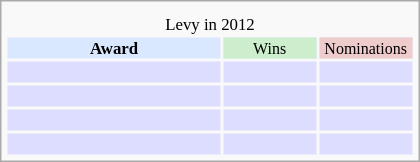<table class="infobox" style="width: 25em; text-align: left; font-size: 70%; vertical-align: middle;">
<tr>
<td colspan="3" style="text-align:center;"></td>
</tr>
<tr>
<td colspan="3" style="text-align:center;">Levy in 2012</td>
</tr>
<tr bgcolor=#D9E8FF style="text-align:center;">
<th style="vertical-align: middle;">Award</th>
<td style="background:#cceecc; font-size:8pt; vertical-align: middle;" width="60px">Wins</td>
<td style="background:#eecccc; font-size:8pt; vertical-align: middle;" width="60px">Nominations</td>
</tr>
<tr bgcolor=#ddddff>
<td align="center"><br></td>
<td></td>
<td></td>
</tr>
<tr bgcolor=#ddddff>
<td align="center"><br></td>
<td></td>
<td></td>
</tr>
<tr bgcolor=#ddddff>
<td align="center"><br></td>
<td></td>
<td></td>
</tr>
<tr bgcolor=#ddddff>
<td align="center"><br></td>
<td></td>
<td></td>
</tr>
</table>
